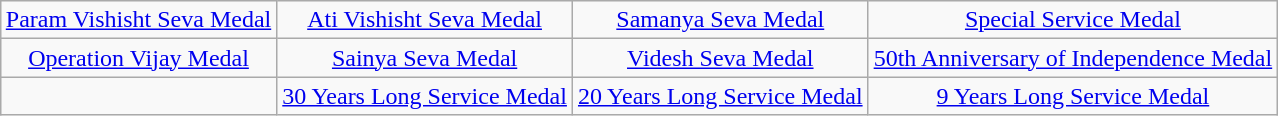<table class="wikitable" style="margin:1em auto; text-align:center;">
<tr>
<td><a href='#'>Param Vishisht Seva Medal</a></td>
<td><a href='#'>Ati Vishisht Seva Medal</a></td>
<td><a href='#'>Samanya Seva Medal</a></td>
<td><a href='#'>Special Service Medal</a></td>
</tr>
<tr>
<td><a href='#'>Operation Vijay Medal</a></td>
<td><a href='#'>Sainya Seva Medal</a></td>
<td><a href='#'>Videsh Seva Medal</a></td>
<td><a href='#'>50th Anniversary of Independence Medal</a></td>
</tr>
<tr>
<td></td>
<td><a href='#'>30 Years Long Service Medal</a></td>
<td><a href='#'>20 Years Long Service Medal</a></td>
<td><a href='#'>9 Years Long Service Medal</a></td>
</tr>
</table>
